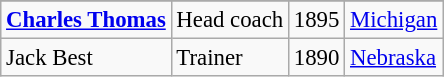<table class="wikitable" style="font-size: 95%">
<tr>
</tr>
<tr>
<td><strong><a href='#'>Charles Thomas</a></strong></td>
<td>Head coach</td>
<td>1895</td>
<td><a href='#'>Michigan</a></td>
</tr>
<tr>
<td>Jack Best</td>
<td>Trainer</td>
<td>1890</td>
<td><a href='#'>Nebraska</a></td>
</tr>
</table>
